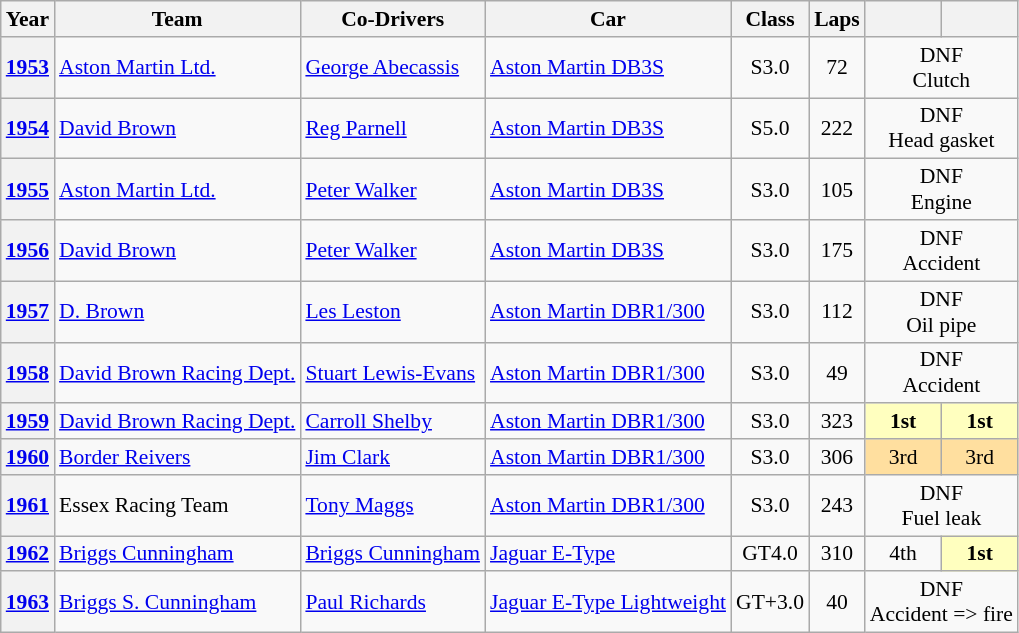<table class="wikitable" style="text-align:center; font-size:90%">
<tr>
<th>Year</th>
<th>Team</th>
<th>Co-Drivers</th>
<th>Car</th>
<th>Class</th>
<th>Laps</th>
<th></th>
<th></th>
</tr>
<tr>
<th><a href='#'>1953</a></th>
<td align="left"> <a href='#'>Aston Martin Ltd.</a></td>
<td align="left"> <a href='#'>George Abecassis</a></td>
<td align="left"><a href='#'>Aston Martin DB3S</a></td>
<td>S3.0</td>
<td>72</td>
<td colspan=2>DNF<br>Clutch</td>
</tr>
<tr>
<th><a href='#'>1954</a></th>
<td align="left"> <a href='#'>David Brown</a></td>
<td align="left"> <a href='#'>Reg Parnell</a></td>
<td align="left"><a href='#'>Aston Martin DB3S</a></td>
<td>S5.0</td>
<td>222</td>
<td colspan=2>DNF<br>Head gasket</td>
</tr>
<tr>
<th><a href='#'>1955</a></th>
<td align="left"> <a href='#'>Aston Martin Ltd.</a></td>
<td align="left"> <a href='#'>Peter Walker</a></td>
<td align="left"><a href='#'>Aston Martin DB3S</a></td>
<td>S3.0</td>
<td>105</td>
<td colspan=2>DNF<br>Engine</td>
</tr>
<tr>
<th><a href='#'>1956</a></th>
<td align="left"> <a href='#'>David Brown</a></td>
<td align="left"> <a href='#'>Peter Walker</a></td>
<td align="left"><a href='#'>Aston Martin DB3S</a></td>
<td>S3.0</td>
<td>175</td>
<td colspan=2>DNF<br>Accident</td>
</tr>
<tr>
<th><a href='#'>1957</a></th>
<td align="left"> <a href='#'>D. Brown</a></td>
<td align="left"> <a href='#'>Les Leston</a></td>
<td align="left"><a href='#'>Aston Martin DBR1/300</a></td>
<td>S3.0</td>
<td>112</td>
<td colspan=2>DNF<br>Oil pipe</td>
</tr>
<tr>
<th><a href='#'>1958</a></th>
<td align="left"> <a href='#'>David Brown Racing Dept.</a></td>
<td align="left"> <a href='#'>Stuart Lewis-Evans</a></td>
<td align="left"><a href='#'>Aston Martin DBR1/300</a></td>
<td>S3.0</td>
<td>49</td>
<td colspan=2>DNF<br>Accident</td>
</tr>
<tr>
<th><a href='#'>1959</a></th>
<td align="left"> <a href='#'>David Brown Racing Dept.</a></td>
<td align="left"> <a href='#'>Carroll Shelby</a></td>
<td align="left"><a href='#'>Aston Martin DBR1/300</a></td>
<td>S3.0</td>
<td>323</td>
<td style="background:#ffffbf;"><strong>1st</strong></td>
<td style="background:#ffffbf;"><strong>1st</strong></td>
</tr>
<tr>
<th><a href='#'>1960</a></th>
<td align="left"> <a href='#'>Border Reivers</a></td>
<td align="left"> <a href='#'>Jim Clark</a></td>
<td align="left"><a href='#'>Aston Martin DBR1/300</a></td>
<td>S3.0</td>
<td>306</td>
<td style="background:#ffdf9f;">3rd</td>
<td style="background:#ffdf9f;">3rd</td>
</tr>
<tr>
<th><a href='#'>1961</a></th>
<td align="left"> Essex Racing Team</td>
<td align="left"> <a href='#'>Tony Maggs</a></td>
<td align="left"><a href='#'>Aston Martin DBR1/300</a></td>
<td>S3.0</td>
<td>243</td>
<td colspan=2>DNF<br>Fuel leak</td>
</tr>
<tr>
<th><a href='#'>1962</a></th>
<td align="left"> <a href='#'>Briggs Cunningham</a></td>
<td align="left"> <a href='#'>Briggs Cunningham</a></td>
<td align="left"><a href='#'>Jaguar E-Type</a></td>
<td>GT4.0</td>
<td>310</td>
<td>4th</td>
<td style="background:#ffffbf;"><strong>1st</strong></td>
</tr>
<tr>
<th><a href='#'>1963</a></th>
<td align="left"> <a href='#'>Briggs S. Cunningham</a></td>
<td align="left"> <a href='#'>Paul Richards</a></td>
<td align="left"><a href='#'>Jaguar E-Type Lightweight</a></td>
<td>GT+3.0</td>
<td>40</td>
<td colspan=2>DNF<br>Accident => fire</td>
</tr>
</table>
